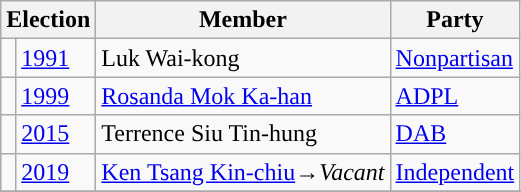<table class="wikitable">
<tr>
<th colspan="2">Election</th>
<th>Member</th>
<th>Party</th>
</tr>
<tr>
<td style="background-color:"></td>
<td><a href='#'>1991</a></td>
<td>Luk Wai-kong</td>
<td><a href='#'>Nonpartisan</a></td>
</tr>
<tr>
<td style="background-color:"></td>
<td><a href='#'>1999</a></td>
<td><a href='#'>Rosanda Mok Ka-han</a></td>
<td><a href='#'>ADPL</a></td>
</tr>
<tr>
<td style="background-color:"></td>
<td><a href='#'>2015</a></td>
<td>Terrence Siu Tin-hung</td>
<td><a href='#'>DAB</a></td>
</tr>
<tr>
<td style="background-color:"></td>
<td><a href='#'>2019</a></td>
<td><a href='#'>Ken Tsang Kin-chiu</a>→<em>Vacant</em></td>
<td><a href='#'>Independent</a></td>
</tr>
<tr>
</tr>
</table>
